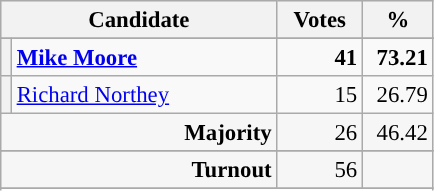<table class="wikitable" style="font-size: 95%;">
<tr style="background-color:#E9E9E9">
<th colspan="2" style="width: 170px">Candidate</th>
<th style="width: 50px">Votes</th>
<th style="width: 40px">%</th>
</tr>
<tr>
</tr>
<tr>
<th style="background-color: "></th>
<td style="width: 170px"><strong><a href='#'>Mike Moore</a></strong></td>
<td align="right"><strong>41</strong></td>
<td align="right"><strong>73.21</strong></td>
</tr>
<tr>
<th style="background-color: "></th>
<td style="width: 170px"><a href='#'>Richard Northey</a></td>
<td align="right">15</td>
<td align="right">26.79</td>
</tr>
<tr style="background-color:#F6F6F6">
<td colspan="2" align="right"><strong>Majority</strong></td>
<td align="right">26</td>
<td align="right">46.42</td>
</tr>
<tr>
</tr>
<tr style="background-color:#F6F6F6">
<td colspan="2" align="right"><strong>Turnout</strong></td>
<td align="right">56</td>
<td></td>
</tr>
<tr>
</tr>
<tr style="background-color:#F6F6F6">
</tr>
</table>
